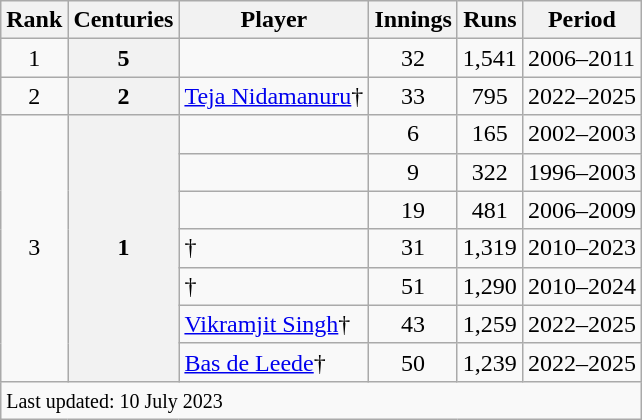<table class="wikitable plainrowheaders sortable">
<tr>
<th scope=col>Rank</th>
<th scope=col>Centuries</th>
<th scope=col>Player</th>
<th scope=col>Innings</th>
<th scope=col>Runs</th>
<th scope=col>Period</th>
</tr>
<tr>
<td align=center>1</td>
<th scope=row style=text-align:center;>5</th>
<td></td>
<td align=center>32</td>
<td align=center>1,541</td>
<td>2006–2011</td>
</tr>
<tr>
<td align=center>2</td>
<th scope=row style=text-align:center;>2</th>
<td><a href='#'>Teja Nidamanuru</a>†</td>
<td align=center>33</td>
<td align=center>795</td>
<td>2022–2025</td>
</tr>
<tr>
<td rowspan="7" align="center">3</td>
<th rowspan="7" scope="row" style="text-align:center">1</th>
<td></td>
<td align="center">6</td>
<td align="center">165</td>
<td>2002–2003</td>
</tr>
<tr>
<td></td>
<td align="center">9</td>
<td align="center">322</td>
<td>1996–2003</td>
</tr>
<tr>
<td></td>
<td align="center">19</td>
<td align="center">481</td>
<td>2006–2009</td>
</tr>
<tr>
<td>†</td>
<td align="center">31</td>
<td align="center">1,319</td>
<td>2010–2023</td>
</tr>
<tr>
<td>†</td>
<td align="center">51</td>
<td align="center">1,290</td>
<td>2010–2024</td>
</tr>
<tr>
<td><a href='#'>Vikramjit Singh</a>†</td>
<td align=center>43</td>
<td align=center>1,259</td>
<td>2022–2025</td>
</tr>
<tr>
<td><a href='#'>Bas de Leede</a>†</td>
<td align=center>50</td>
<td align=center>1,239</td>
<td>2022–2025</td>
</tr>
<tr class=sortbottom>
<td colspan=6><small>Last updated: 10 July 2023</small></td>
</tr>
</table>
